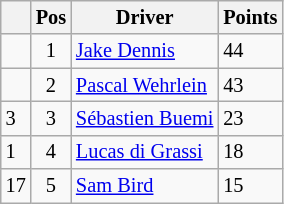<table class="wikitable" style="font-size: 85%;">
<tr>
<th></th>
<th>Pos</th>
<th>Driver</th>
<th>Points</th>
</tr>
<tr>
<td align="left"></td>
<td align="center">1</td>
<td> <a href='#'>Jake Dennis</a></td>
<td align="left">44</td>
</tr>
<tr>
<td align="left"></td>
<td align="center">2</td>
<td> <a href='#'>Pascal Wehrlein</a></td>
<td align="left">43</td>
</tr>
<tr>
<td align="left"> 3</td>
<td align="center">3</td>
<td> <a href='#'>Sébastien Buemi</a></td>
<td align="left">23</td>
</tr>
<tr>
<td align="left"> 1</td>
<td align="center">4</td>
<td> <a href='#'>Lucas di Grassi</a></td>
<td align="left">18</td>
</tr>
<tr>
<td align="left"> 17</td>
<td align="center">5</td>
<td> <a href='#'>Sam Bird</a></td>
<td align="left">15</td>
</tr>
</table>
